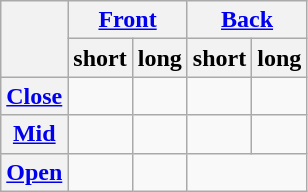<table class="wikitable" style="text-align: center;">
<tr>
<th rowspan="2"></th>
<th colspan="2"><a href='#'>Front</a></th>
<th colspan="2"><a href='#'>Back</a></th>
</tr>
<tr>
<th>short</th>
<th>long</th>
<th>short</th>
<th>long</th>
</tr>
<tr>
<th><a href='#'>Close</a></th>
<td></td>
<td></td>
<td></td>
<td></td>
</tr>
<tr>
<th><a href='#'>Mid</a></th>
<td></td>
<td></td>
<td></td>
<td></td>
</tr>
<tr>
<th><a href='#'>Open</a></th>
<td></td>
<td></td>
<td colspan="2"></td>
</tr>
</table>
